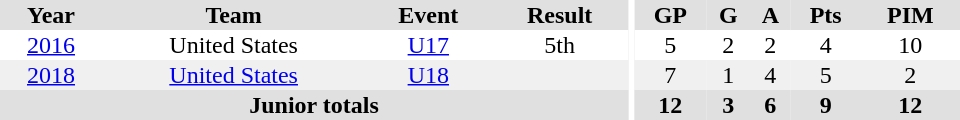<table border="0" cellpadding="1" cellspacing="0" ID="Table3" style="text-align:center; width:40em">
<tr bgcolor="#e0e0e0">
<th>Year</th>
<th>Team</th>
<th>Event</th>
<th>Result</th>
<th rowspan="99" bgcolor="#ffffff"></th>
<th>GP</th>
<th>G</th>
<th>A</th>
<th>Pts</th>
<th>PIM</th>
</tr>
<tr>
<td><a href='#'>2016</a></td>
<td>United States</td>
<td><a href='#'>U17</a></td>
<td>5th</td>
<td>5</td>
<td>2</td>
<td>2</td>
<td>4</td>
<td>10</td>
</tr>
<tr bgcolor="#f0f0f0">
<td><a href='#'>2018</a></td>
<td><a href='#'>United States</a></td>
<td><a href='#'>U18</a></td>
<td></td>
<td>7</td>
<td>1</td>
<td>4</td>
<td>5</td>
<td>2</td>
</tr>
<tr bgcolor="#e0e0e0">
<th colspan="4">Junior totals</th>
<th>12</th>
<th>3</th>
<th>6</th>
<th>9</th>
<th>12</th>
</tr>
</table>
